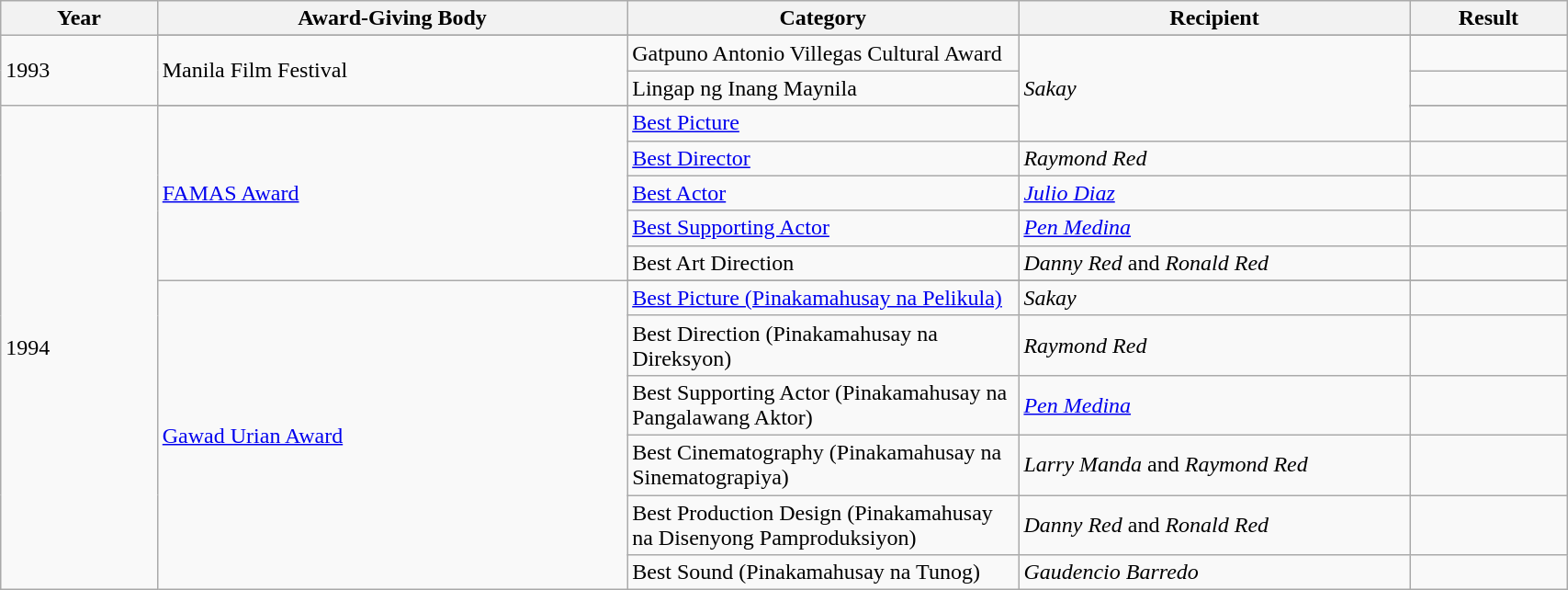<table | width="90%" class="wikitable sortable">
<tr>
<th width="10%">Year</th>
<th width="30%">Award-Giving Body</th>
<th width="25%">Category</th>
<th width="25%">Recipient</th>
<th width="10%">Result</th>
</tr>
<tr>
<td rowspan="3">1993</td>
</tr>
<tr>
<td rowspan="2">Manila Film Festival</td>
<td>Gatpuno Antonio Villegas Cultural Award</td>
<td rowspan="5"><em>Sakay</em></td>
<td></td>
</tr>
<tr>
<td>Lingap ng Inang Maynila</td>
<td></td>
</tr>
<tr>
<td rowspan="14">1994</td>
</tr>
<tr>
<td rowspan="6"><a href='#'>FAMAS Award</a></td>
</tr>
<tr>
<td><a href='#'>Best Picture</a></td>
<td></td>
</tr>
<tr>
<td><a href='#'>Best Director</a></td>
<td><em>Raymond Red</em></td>
<td></td>
</tr>
<tr>
<td><a href='#'>Best Actor</a></td>
<td><em><a href='#'>Julio Diaz</a></em></td>
<td></td>
</tr>
<tr>
<td><a href='#'>Best Supporting Actor</a></td>
<td><em><a href='#'>Pen Medina</a></em></td>
<td></td>
</tr>
<tr>
<td>Best Art Direction</td>
<td><em>Danny Red</em> and <em>Ronald Red</em></td>
<td></td>
</tr>
<tr>
<td rowspan="8"><a href='#'>Gawad Urian Award</a></td>
</tr>
<tr>
<td><a href='#'>Best Picture (Pinakamahusay na Pelikula)</a></td>
<td><em>Sakay</em></td>
<td></td>
</tr>
<tr>
<td>Best Direction (Pinakamahusay na Direksyon)</td>
<td><em>Raymond Red</em></td>
<td></td>
</tr>
<tr>
<td>Best Supporting Actor (Pinakamahusay na Pangalawang Aktor)</td>
<td><em><a href='#'>Pen Medina</a></em></td>
<td></td>
</tr>
<tr>
<td>Best Cinematography (Pinakamahusay na Sinematograpiya)</td>
<td><em>Larry Manda</em> and <em>Raymond Red</em></td>
<td></td>
</tr>
<tr>
<td>Best Production Design (Pinakamahusay na Disenyong Pamproduksiyon)</td>
<td><em>Danny Red</em> and <em>Ronald Red</em></td>
<td></td>
</tr>
<tr>
<td>Best Sound (Pinakamahusay na Tunog)</td>
<td><em>Gaudencio Barredo</em></td>
<td></td>
</tr>
</table>
